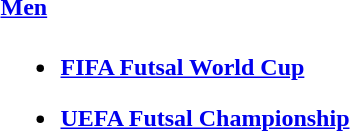<table>
<tr>
<td valign=top><br><h4><a href='#'>Men</a></h4><ul><li><strong><a href='#'>FIFA Futsal World Cup</a></strong></li></ul><ul><li><strong><a href='#'>UEFA Futsal Championship</a></strong></li></ul></td>
</tr>
</table>
